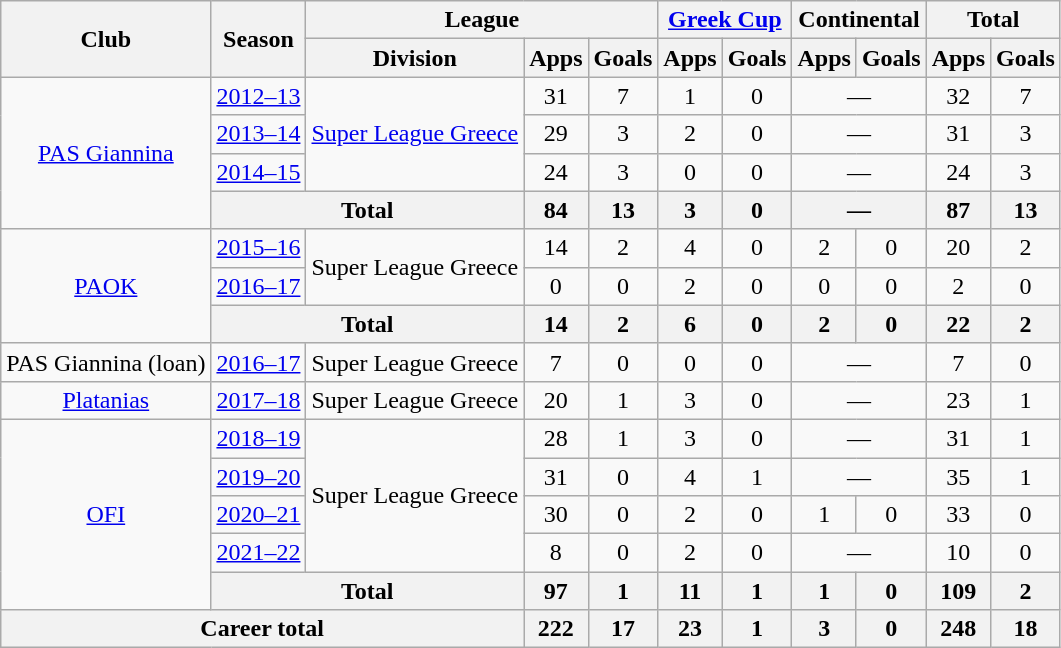<table class="wikitable" style="text-align:center">
<tr>
<th rowspan=2>Club</th>
<th rowspan=2>Season</th>
<th colspan=3>League</th>
<th colspan=2><a href='#'>Greek Cup</a></th>
<th colspan=2>Continental</th>
<th colspan=2>Total</th>
</tr>
<tr>
<th>Division</th>
<th>Apps</th>
<th>Goals</th>
<th>Apps</th>
<th>Goals</th>
<th>Apps</th>
<th>Goals</th>
<th>Apps</th>
<th>Goals</th>
</tr>
<tr>
<td rowspan="4"><a href='#'>PAS Giannina</a></td>
<td><a href='#'>2012–13</a></td>
<td rowspan="3"><a href='#'>Super League Greece</a></td>
<td>31</td>
<td>7</td>
<td>1</td>
<td>0</td>
<td colspan="2">—</td>
<td>32</td>
<td>7</td>
</tr>
<tr>
<td><a href='#'>2013–14</a></td>
<td>29</td>
<td>3</td>
<td>2</td>
<td>0</td>
<td colspan="2">—</td>
<td>31</td>
<td>3</td>
</tr>
<tr>
<td><a href='#'>2014–15</a></td>
<td>24</td>
<td>3</td>
<td>0</td>
<td>0</td>
<td colspan="2">—</td>
<td>24</td>
<td>3</td>
</tr>
<tr>
<th colspan="2">Total</th>
<th>84</th>
<th>13</th>
<th>3</th>
<th>0</th>
<th colspan="2">—</th>
<th>87</th>
<th>13</th>
</tr>
<tr>
<td rowspan="3"><a href='#'>PAOK</a></td>
<td><a href='#'>2015–16</a></td>
<td rowspan="2">Super League Greece</td>
<td>14</td>
<td>2</td>
<td>4</td>
<td>0</td>
<td>2</td>
<td>0</td>
<td>20</td>
<td>2</td>
</tr>
<tr>
<td><a href='#'>2016–17</a></td>
<td>0</td>
<td>0</td>
<td>2</td>
<td>0</td>
<td>0</td>
<td>0</td>
<td>2</td>
<td>0</td>
</tr>
<tr>
<th colspan="2">Total</th>
<th>14</th>
<th>2</th>
<th>6</th>
<th>0</th>
<th>2</th>
<th>0</th>
<th>22</th>
<th>2</th>
</tr>
<tr>
<td>PAS Giannina (loan)</td>
<td><a href='#'>2016–17</a></td>
<td>Super League Greece</td>
<td>7</td>
<td>0</td>
<td>0</td>
<td>0</td>
<td colspan="2">—</td>
<td>7</td>
<td>0</td>
</tr>
<tr>
<td><a href='#'>Platanias</a></td>
<td><a href='#'>2017–18</a></td>
<td>Super League Greece</td>
<td>20</td>
<td>1</td>
<td>3</td>
<td>0</td>
<td colspan="2">—</td>
<td>23</td>
<td>1</td>
</tr>
<tr>
<td rowspan="5"><a href='#'>OFI</a></td>
<td><a href='#'>2018–19</a></td>
<td rowspan="4">Super League Greece</td>
<td>28</td>
<td>1</td>
<td>3</td>
<td>0</td>
<td colspan="2">—</td>
<td>31</td>
<td>1</td>
</tr>
<tr>
<td><a href='#'>2019–20</a></td>
<td>31</td>
<td>0</td>
<td>4</td>
<td>1</td>
<td colspan="2">—</td>
<td>35</td>
<td>1</td>
</tr>
<tr>
<td><a href='#'>2020–21</a></td>
<td>30</td>
<td>0</td>
<td>2</td>
<td>0</td>
<td>1</td>
<td>0</td>
<td>33</td>
<td>0</td>
</tr>
<tr>
<td><a href='#'>2021–22</a></td>
<td>8</td>
<td>0</td>
<td>2</td>
<td>0</td>
<td colspan="2">—</td>
<td>10</td>
<td>0</td>
</tr>
<tr>
<th colspan="2">Total</th>
<th>97</th>
<th>1</th>
<th>11</th>
<th>1</th>
<th>1</th>
<th>0</th>
<th>109</th>
<th>2</th>
</tr>
<tr>
<th colspan="3">Career total</th>
<th>222</th>
<th>17</th>
<th>23</th>
<th>1</th>
<th>3</th>
<th>0</th>
<th>248</th>
<th>18</th>
</tr>
</table>
